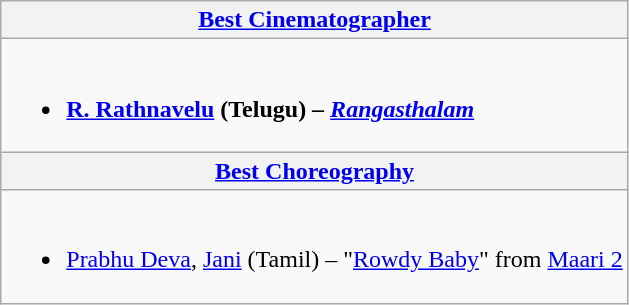<table class="wikitable">
<tr>
<th colspan=2><a href='#'>Best Cinematographer</a></th>
</tr>
<tr>
<td colspan=2><br><ul><li><strong><a href='#'>R. Rathnavelu</a></strong> <strong>(Telugu) – <em><a href='#'>Rangasthalam</a><strong><em></li></ul></td>
</tr>
<tr>
<th colspan=2><a href='#'>Best Choreography</a></th>
</tr>
<tr>
<td colspan=2><br><ul><li></strong> <a href='#'>Prabhu Deva</a>,<strong> </strong><a href='#'>Jani</a> (Tamil) – "<a href='#'>Rowdy Baby</a>" from </em><a href='#'>Maari 2</a></em></strong></li></ul></td>
</tr>
</table>
